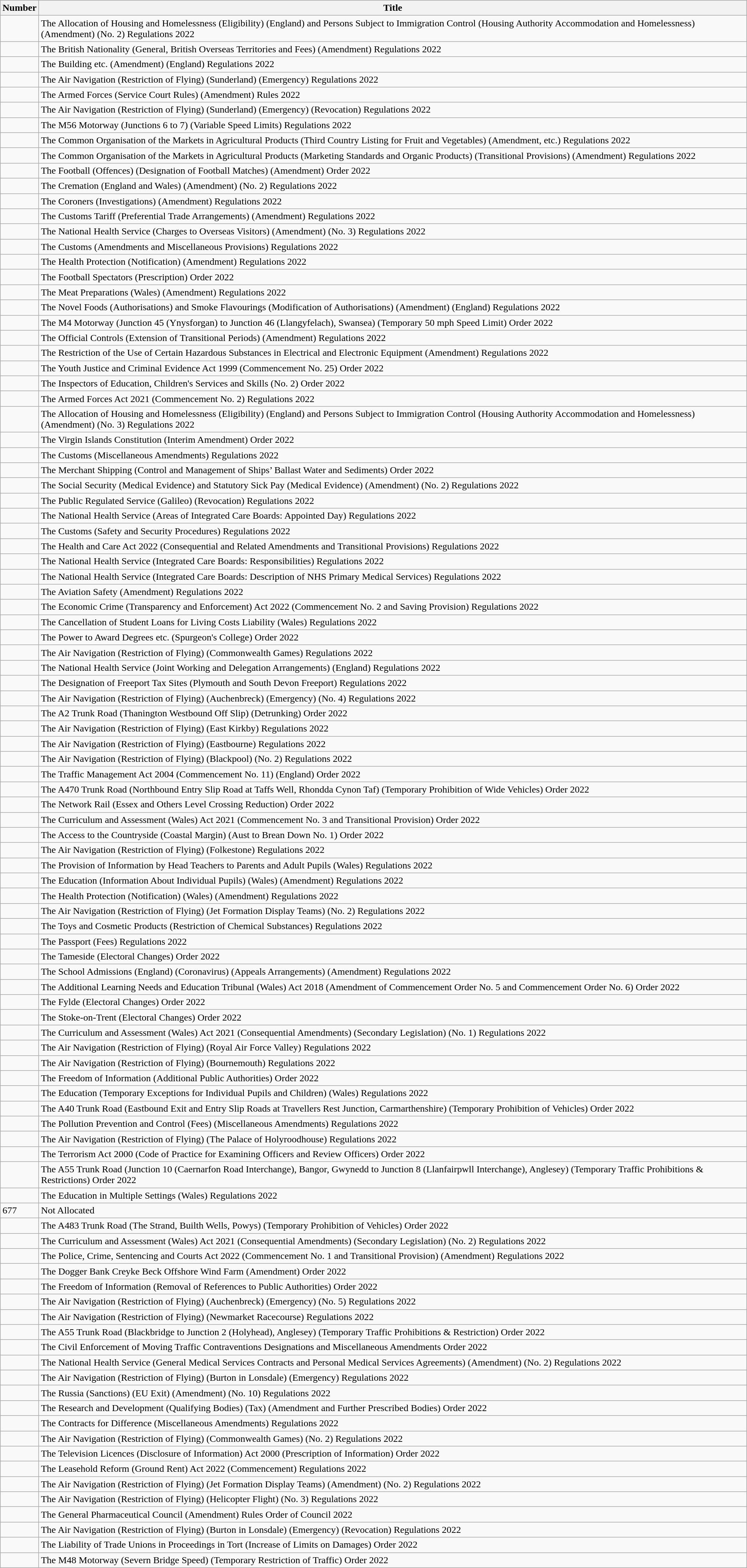<table class="wikitable collapsible">
<tr>
<th>Number</th>
<th>Title</th>
</tr>
<tr>
<td></td>
<td>The Allocation of Housing and Homelessness (Eligibility) (England) and Persons Subject to Immigration Control (Housing Authority Accommodation and Homelessness) (Amendment) (No. 2) Regulations 2022</td>
</tr>
<tr>
<td></td>
<td>The British Nationality (General, British Overseas Territories and Fees) (Amendment) Regulations 2022</td>
</tr>
<tr>
<td></td>
<td>The Building etc. (Amendment) (England) Regulations 2022</td>
</tr>
<tr>
<td></td>
<td>The Air Navigation (Restriction of Flying) (Sunderland) (Emergency) Regulations 2022</td>
</tr>
<tr>
<td></td>
<td>The Armed Forces (Service Court Rules) (Amendment) Rules 2022</td>
</tr>
<tr>
<td></td>
<td>The Air Navigation (Restriction of Flying) (Sunderland) (Emergency) (Revocation) Regulations 2022</td>
</tr>
<tr>
<td></td>
<td>The M56 Motorway (Junctions 6 to 7) (Variable Speed Limits) Regulations 2022</td>
</tr>
<tr>
<td></td>
<td>The Common Organisation of the Markets in Agricultural Products (Third Country Listing for Fruit and Vegetables) (Amendment, etc.) Regulations 2022</td>
</tr>
<tr>
<td></td>
<td>The Common Organisation of the Markets in Agricultural Products (Marketing Standards and Organic Products) (Transitional Provisions) (Amendment) Regulations 2022</td>
</tr>
<tr>
<td></td>
<td>The Football (Offences) (Designation of Football Matches) (Amendment) Order 2022</td>
</tr>
<tr>
<td></td>
<td>The Cremation (England and Wales) (Amendment) (No. 2) Regulations 2022</td>
</tr>
<tr>
<td></td>
<td>The Coroners (Investigations) (Amendment) Regulations 2022</td>
</tr>
<tr>
<td></td>
<td>The Customs Tariff (Preferential Trade Arrangements) (Amendment) Regulations 2022</td>
</tr>
<tr>
<td></td>
<td>The National Health Service (Charges to Overseas Visitors) (Amendment) (No. 3) Regulations 2022</td>
</tr>
<tr>
<td></td>
<td>The Customs (Amendments and Miscellaneous Provisions) Regulations 2022</td>
</tr>
<tr>
<td></td>
<td>The Health Protection (Notification) (Amendment) Regulations 2022</td>
</tr>
<tr>
<td></td>
<td>The Football Spectators (Prescription) Order 2022</td>
</tr>
<tr>
<td></td>
<td>The Meat Preparations (Wales) (Amendment) Regulations 2022</td>
</tr>
<tr>
<td></td>
<td>The Novel Foods (Authorisations) and Smoke Flavourings (Modification of Authorisations) (Amendment) (England) Regulations 2022</td>
</tr>
<tr>
<td></td>
<td>The M4 Motorway (Junction 45 (Ynysforgan) to Junction 46 (Llangyfelach), Swansea) (Temporary 50 mph Speed Limit) Order 2022</td>
</tr>
<tr>
<td></td>
<td>The Official Controls (Extension of Transitional Periods) (Amendment) Regulations 2022</td>
</tr>
<tr>
<td></td>
<td>The Restriction of the Use of Certain Hazardous Substances in Electrical and Electronic Equipment (Amendment) Regulations 2022</td>
</tr>
<tr>
<td></td>
<td>The Youth Justice and Criminal Evidence Act 1999 (Commencement No. 25) Order 2022</td>
</tr>
<tr>
<td></td>
<td>The Inspectors of Education, Children's Services and Skills (No. 2) Order 2022</td>
</tr>
<tr>
<td></td>
<td>The Armed Forces Act 2021 (Commencement No. 2) Regulations 2022</td>
</tr>
<tr>
<td></td>
<td>The Allocation of Housing and Homelessness (Eligibility) (England) and Persons Subject to Immigration Control (Housing Authority Accommodation and Homelessness) (Amendment) (No. 3) Regulations 2022</td>
</tr>
<tr>
<td></td>
<td>The Virgin Islands Constitution (Interim Amendment) Order 2022</td>
</tr>
<tr>
<td></td>
<td>The Customs (Miscellaneous Amendments) Regulations 2022</td>
</tr>
<tr>
<td></td>
<td>The Merchant Shipping (Control and Management of Ships’ Ballast Water and Sediments) Order 2022</td>
</tr>
<tr>
<td></td>
<td>The Social Security (Medical Evidence) and Statutory Sick Pay (Medical Evidence) (Amendment) (No. 2) Regulations 2022</td>
</tr>
<tr>
<td></td>
<td>The Public Regulated Service (Galileo) (Revocation) Regulations 2022</td>
</tr>
<tr>
<td></td>
<td>The National Health Service (Areas of Integrated Care Boards: Appointed Day) Regulations 2022</td>
</tr>
<tr>
<td></td>
<td>The Customs (Safety and Security Procedures) Regulations 2022</td>
</tr>
<tr>
<td></td>
<td>The Health and Care Act 2022 (Consequential and Related Amendments and Transitional Provisions) Regulations 2022</td>
</tr>
<tr>
<td></td>
<td>The National Health Service (Integrated Care Boards: Responsibilities) Regulations 2022</td>
</tr>
<tr>
<td></td>
<td>The National Health Service (Integrated Care Boards: Description of NHS Primary Medical Services) Regulations 2022</td>
</tr>
<tr>
<td></td>
<td>The Aviation Safety (Amendment) Regulations 2022</td>
</tr>
<tr>
<td></td>
<td>The Economic Crime (Transparency and Enforcement) Act 2022 (Commencement No. 2 and Saving Provision) Regulations 2022</td>
</tr>
<tr>
<td></td>
<td>The Cancellation of Student Loans for Living Costs Liability (Wales) Regulations 2022</td>
</tr>
<tr>
<td></td>
<td>The Power to Award Degrees etc. (Spurgeon's College) Order 2022</td>
</tr>
<tr>
<td></td>
<td>The Air Navigation (Restriction of Flying) (Commonwealth Games) Regulations 2022</td>
</tr>
<tr>
<td></td>
<td>The National Health Service (Joint Working and Delegation Arrangements) (England) Regulations 2022</td>
</tr>
<tr>
<td></td>
<td>The Designation of Freeport Tax Sites (Plymouth and South Devon Freeport) Regulations 2022</td>
</tr>
<tr>
<td></td>
<td>The Air Navigation (Restriction of Flying) (Auchenbreck) (Emergency) (No. 4) Regulations 2022</td>
</tr>
<tr>
<td></td>
<td>The A2 Trunk Road (Thanington Westbound Off Slip) (Detrunking) Order 2022</td>
</tr>
<tr>
<td></td>
<td>The Air Navigation (Restriction of Flying) (East Kirkby) Regulations 2022</td>
</tr>
<tr>
<td></td>
<td>The Air Navigation (Restriction of Flying) (Eastbourne) Regulations 2022</td>
</tr>
<tr>
<td></td>
<td>The Air Navigation (Restriction of Flying) (Blackpool) (No. 2) Regulations 2022</td>
</tr>
<tr>
<td></td>
<td>The Traffic Management Act 2004 (Commencement No. 11) (England) Order 2022</td>
</tr>
<tr>
<td></td>
<td>The A470 Trunk Road (Northbound Entry Slip Road at Taffs Well, Rhondda Cynon Taf) (Temporary Prohibition of Wide Vehicles) Order 2022</td>
</tr>
<tr>
<td></td>
<td>The Network Rail (Essex and Others Level Crossing Reduction) Order 2022</td>
</tr>
<tr>
<td></td>
<td>The Curriculum and Assessment (Wales) Act 2021 (Commencement No. 3 and Transitional Provision) Order 2022</td>
</tr>
<tr>
<td></td>
<td>The Access to the Countryside (Coastal Margin) (Aust to Brean Down No. 1) Order 2022</td>
</tr>
<tr>
<td></td>
<td>The Air Navigation (Restriction of Flying) (Folkestone) Regulations 2022</td>
</tr>
<tr>
<td></td>
<td>The Provision of Information by Head Teachers to Parents and Adult Pupils (Wales) Regulations 2022</td>
</tr>
<tr>
<td></td>
<td>The Education (Information About Individual Pupils) (Wales) (Amendment) Regulations 2022</td>
</tr>
<tr>
<td></td>
<td>The Health Protection (Notification) (Wales) (Amendment) Regulations 2022</td>
</tr>
<tr>
<td></td>
<td>The Air Navigation (Restriction of Flying) (Jet Formation Display Teams) (No. 2) Regulations 2022</td>
</tr>
<tr>
<td></td>
<td>The Toys and Cosmetic Products (Restriction of Chemical Substances) Regulations 2022</td>
</tr>
<tr>
<td></td>
<td>The Passport (Fees) Regulations 2022</td>
</tr>
<tr>
<td></td>
<td>The Tameside (Electoral Changes) Order 2022</td>
</tr>
<tr>
<td></td>
<td>The School Admissions (England) (Coronavirus) (Appeals Arrangements) (Amendment) Regulations 2022</td>
</tr>
<tr>
<td></td>
<td>The Additional Learning Needs and Education Tribunal (Wales) Act 2018 (Amendment of Commencement Order No. 5 and Commencement Order No. 6) Order 2022</td>
</tr>
<tr>
<td></td>
<td>The Fylde (Electoral Changes) Order 2022</td>
</tr>
<tr>
<td></td>
<td>The Stoke-on-Trent (Electoral Changes) Order 2022</td>
</tr>
<tr>
<td></td>
<td>The Curriculum and Assessment (Wales) Act 2021 (Consequential Amendments) (Secondary Legislation) (No. 1) Regulations 2022</td>
</tr>
<tr>
<td></td>
<td>The Air Navigation (Restriction of Flying) (Royal Air Force Valley) Regulations 2022</td>
</tr>
<tr>
<td></td>
<td>The Air Navigation (Restriction of Flying) (Bournemouth) Regulations 2022</td>
</tr>
<tr>
<td></td>
<td>The Freedom of Information (Additional Public Authorities) Order 2022</td>
</tr>
<tr>
<td></td>
<td>The Education (Temporary Exceptions for Individual Pupils and Children) (Wales) Regulations 2022</td>
</tr>
<tr>
<td></td>
<td>The A40 Trunk Road (Eastbound Exit and Entry Slip Roads at Travellers Rest Junction, Carmarthenshire) (Temporary Prohibition of Vehicles) Order 2022</td>
</tr>
<tr>
<td></td>
<td>The Pollution Prevention and Control (Fees) (Miscellaneous Amendments) Regulations 2022</td>
</tr>
<tr>
<td></td>
<td>The Air Navigation (Restriction of Flying) (The Palace of Holyroodhouse) Regulations 2022</td>
</tr>
<tr>
<td></td>
<td>The Terrorism Act 2000 (Code of Practice for Examining Officers and Review Officers) Order 2022</td>
</tr>
<tr>
<td></td>
<td>The A55 Trunk Road (Junction 10 (Caernarfon Road Interchange), Bangor, Gwynedd to Junction 8 (Llanfairpwll Interchange), Anglesey) (Temporary Traffic Prohibitions & Restrictions) Order 2022</td>
</tr>
<tr>
<td></td>
<td>The Education in Multiple Settings (Wales) Regulations 2022</td>
</tr>
<tr>
<td>677</td>
<td>Not Allocated</td>
</tr>
<tr>
<td></td>
<td>The A483 Trunk Road (The Strand, Builth Wells, Powys) (Temporary Prohibition of Vehicles) Order 2022</td>
</tr>
<tr>
<td></td>
<td>The Curriculum and Assessment (Wales) Act 2021 (Consequential Amendments) (Secondary Legislation) (No. 2) Regulations 2022</td>
</tr>
<tr>
<td></td>
<td>The Police, Crime, Sentencing and Courts Act 2022 (Commencement No. 1 and Transitional Provision) (Amendment) Regulations 2022</td>
</tr>
<tr>
<td></td>
<td>The Dogger Bank Creyke Beck Offshore Wind Farm (Amendment) Order 2022</td>
</tr>
<tr>
<td></td>
<td>The Freedom of Information (Removal of References to Public Authorities) Order 2022</td>
</tr>
<tr>
<td></td>
<td>The Air Navigation (Restriction of Flying) (Auchenbreck) (Emergency) (No. 5) Regulations 2022</td>
</tr>
<tr>
<td></td>
<td>The Air Navigation (Restriction of Flying) (Newmarket Racecourse) Regulations 2022</td>
</tr>
<tr>
<td></td>
<td>The A55 Trunk Road (Blackbridge to Junction 2 (Holyhead), Anglesey) (Temporary Traffic Prohibitions & Restriction) Order 2022</td>
</tr>
<tr>
<td></td>
<td>The Civil Enforcement of Moving Traffic Contraventions Designations and Miscellaneous Amendments Order 2022</td>
</tr>
<tr>
<td></td>
<td>The National Health Service (General Medical Services Contracts and Personal Medical Services Agreements) (Amendment) (No. 2) Regulations 2022</td>
</tr>
<tr>
<td></td>
<td>The Air Navigation (Restriction of Flying) (Burton in Lonsdale) (Emergency) Regulations 2022</td>
</tr>
<tr>
<td></td>
<td>The Russia (Sanctions) (EU Exit) (Amendment) (No. 10) Regulations 2022</td>
</tr>
<tr>
<td></td>
<td>The Research and Development (Qualifying Bodies) (Tax) (Amendment and Further Prescribed Bodies) Order 2022</td>
</tr>
<tr>
<td></td>
<td>The Contracts for Difference (Miscellaneous Amendments) Regulations 2022</td>
</tr>
<tr>
<td></td>
<td>The Air Navigation (Restriction of Flying) (Commonwealth Games) (No. 2) Regulations 2022</td>
</tr>
<tr>
<td></td>
<td>The Television Licences (Disclosure of Information) Act 2000 (Prescription of Information) Order 2022</td>
</tr>
<tr>
<td></td>
<td>The Leasehold Reform (Ground Rent) Act 2022 (Commencement) Regulations 2022</td>
</tr>
<tr>
<td></td>
<td>The Air Navigation (Restriction of Flying) (Jet Formation Display Teams) (Amendment) (No. 2) Regulations 2022</td>
</tr>
<tr>
<td></td>
<td>The Air Navigation (Restriction of Flying) (Helicopter Flight) (No. 3) Regulations 2022</td>
</tr>
<tr>
<td></td>
<td>The General Pharmaceutical Council (Amendment) Rules Order of Council 2022</td>
</tr>
<tr>
<td></td>
<td>The Air Navigation (Restriction of Flying) (Burton in Lonsdale) (Emergency) (Revocation) Regulations 2022</td>
</tr>
<tr>
<td></td>
<td>The Liability of Trade Unions in Proceedings in Tort (Increase of Limits on Damages) Order 2022</td>
</tr>
<tr>
<td></td>
<td>The M48 Motorway (Severn Bridge Speed) (Temporary Restriction of Traffic) Order 2022</td>
</tr>
</table>
